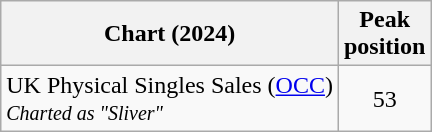<table class="wikitable sortable">
<tr>
<th>Chart (2024)</th>
<th>Peak<br>position</th>
</tr>
<tr>
<td>UK Physical Singles Sales (<a href='#'>OCC</a>)<br><small><em>Charted as "Sliver"</em></small></td>
<td style="text-align:center;">53</td>
</tr>
</table>
